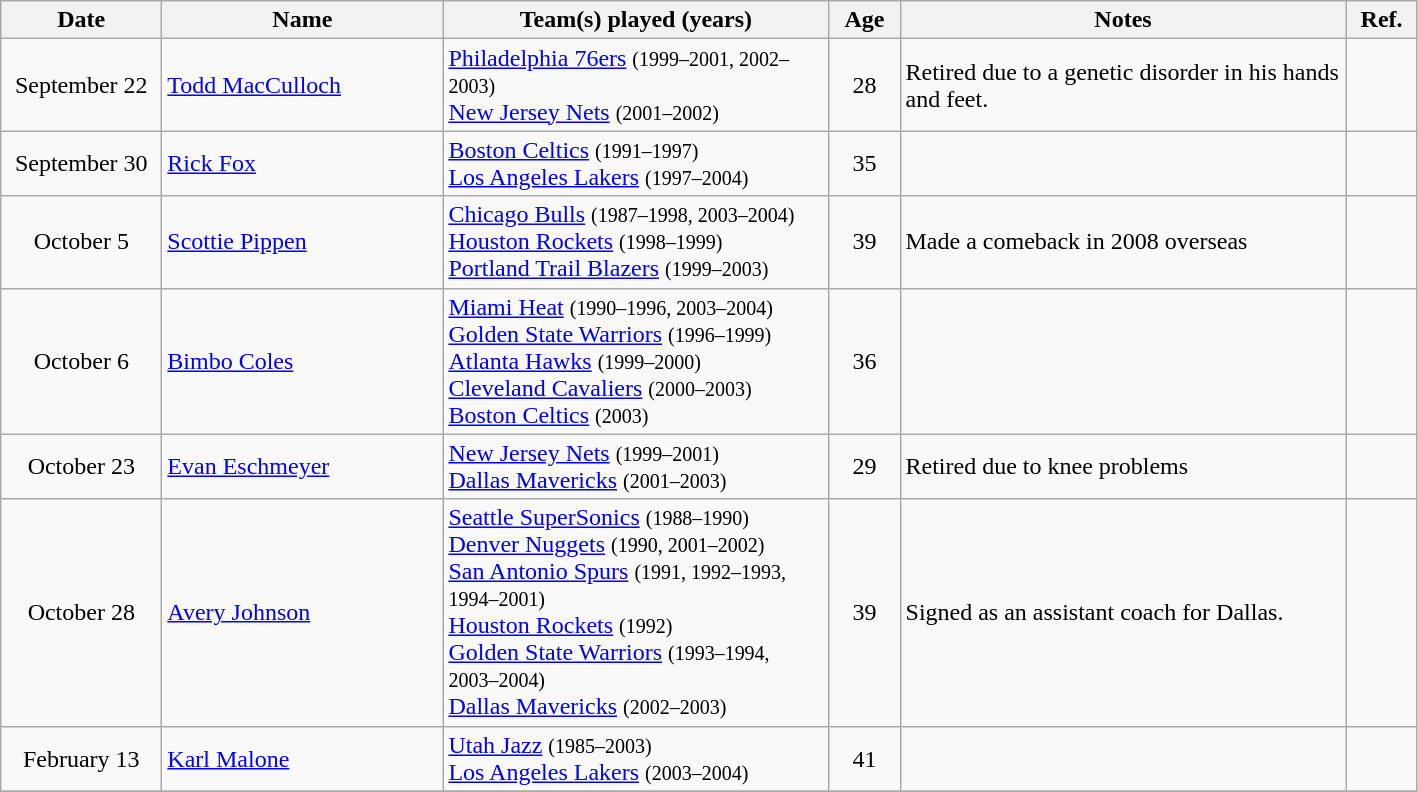<table class="wikitable">
<tr>
<th style="width:100px">Date</th>
<th style="width:180px">Name</th>
<th style="width:250px">Team(s) played (years)</th>
<th style="width:40px">Age</th>
<th style="width:290px">Notes</th>
<th style="width:40px">Ref.</th>
</tr>
<tr>
<td align=center>September 22</td>
<td><a href='#'>Todd MacCulloch</a></td>
<td><a href='#'>Philadelphia 76ers</a> <small>(1999–2001, 2002–2003)</small><br><a href='#'>New Jersey Nets</a> <small>(2001–2002)</small></td>
<td align=center>28</td>
<td>Retired due to a genetic disorder in his hands and feet.</td>
<td align=center></td>
</tr>
<tr>
<td align=center>September 30</td>
<td><a href='#'>Rick Fox</a></td>
<td><a href='#'>Boston Celtics</a> <small>(1991–1997)</small><br><a href='#'>Los Angeles Lakers</a> <small>(1997–2004)</small></td>
<td align=center>35</td>
<td></td>
<td align=center></td>
</tr>
<tr>
<td align=center>October 5</td>
<td><a href='#'>Scottie Pippen</a></td>
<td><a href='#'>Chicago Bulls</a> <small>(1987–1998, 2003–2004)</small><br><a href='#'>Houston Rockets</a> <small>(1998–1999)</small><br><a href='#'>Portland Trail Blazers</a> <small>(1999–2003)</small></td>
<td align=center>39</td>
<td>Made a comeback in 2008 overseas</td>
<td align=center></td>
</tr>
<tr>
<td align=center>October 6</td>
<td><a href='#'>Bimbo Coles</a></td>
<td><a href='#'>Miami Heat</a> <small>(1990–1996, 2003–2004)</small><br><a href='#'>Golden State Warriors</a> <small>(1996–1999)</small><br><a href='#'>Atlanta Hawks</a> <small>(1999–2000)</small><br><a href='#'>Cleveland Cavaliers</a> <small>(2000–2003)</small><br><a href='#'>Boston Celtics</a> <small>(2003)</small></td>
<td align=center>36</td>
<td></td>
<td align=center></td>
</tr>
<tr>
<td align=center>October 23</td>
<td><a href='#'>Evan Eschmeyer</a></td>
<td><a href='#'>New Jersey Nets</a> <small>(1999–2001)</small><br><a href='#'>Dallas Mavericks</a> <small>(2001–2003)</small></td>
<td align=center>29</td>
<td>Retired due to knee problems</td>
<td align=center></td>
</tr>
<tr>
<td align=center>October 28</td>
<td><a href='#'>Avery Johnson</a></td>
<td><a href='#'>Seattle SuperSonics</a> <small>(1988–1990)</small><br><a href='#'>Denver Nuggets</a> <small>(1990, 2001–2002)</small><br><a href='#'>San Antonio Spurs</a> <small>(1991, 1992–1993, 1994–2001)</small><br><a href='#'>Houston Rockets</a> <small>(1992)</small><br><a href='#'>Golden State Warriors</a> <small>(1993–1994, 2003–2004)</small><br><a href='#'>Dallas Mavericks</a> <small>(2002–2003)</small></td>
<td align=center>39</td>
<td>Signed as an assistant coach for Dallas.</td>
<td align=center></td>
</tr>
<tr>
<td align=center>February 13</td>
<td><a href='#'>Karl Malone</a></td>
<td><a href='#'>Utah Jazz</a> <small>(1985–2003)</small><br><a href='#'>Los Angeles Lakers</a> <small>(2003–2004)</small></td>
<td align=center>41</td>
<td></td>
<td align=center></td>
</tr>
<tr>
</tr>
</table>
